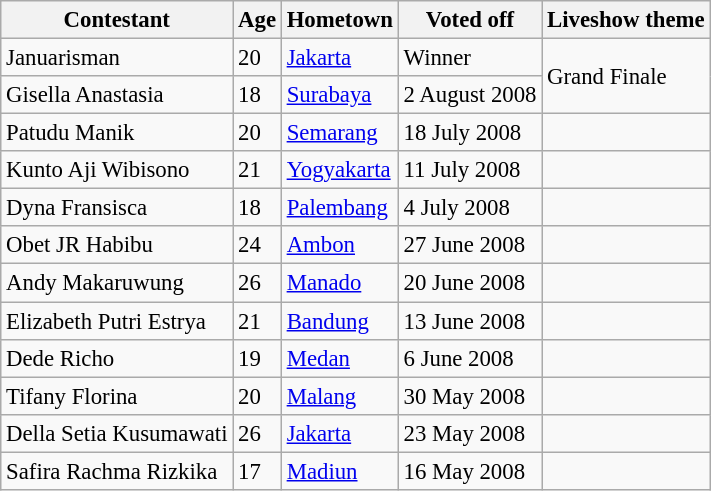<table class="wikitable" style="font-size:95%;">
<tr>
<th>Contestant</th>
<th>Age</th>
<th>Hometown</th>
<th>Voted off</th>
<th>Liveshow theme</th>
</tr>
<tr>
<td>Januarisman</td>
<td>20</td>
<td><a href='#'>Jakarta</a></td>
<td>Winner</td>
<td rowspan = "2">Grand Finale</td>
</tr>
<tr>
<td>Gisella Anastasia</td>
<td>18</td>
<td><a href='#'>Surabaya</a></td>
<td>2 August 2008</td>
</tr>
<tr>
<td>Patudu Manik</td>
<td>20</td>
<td><a href='#'>Semarang</a></td>
<td>18 July 2008</td>
<td></td>
</tr>
<tr>
<td>Kunto Aji Wibisono</td>
<td>21</td>
<td><a href='#'>Yogyakarta</a></td>
<td>11 July 2008</td>
<td></td>
</tr>
<tr>
<td>Dyna Fransisca</td>
<td>18</td>
<td><a href='#'>Palembang</a></td>
<td>4 July 2008</td>
<td></td>
</tr>
<tr>
<td>Obet JR Habibu</td>
<td>24</td>
<td><a href='#'>Ambon</a></td>
<td>27 June 2008</td>
<td></td>
</tr>
<tr>
<td>Andy Makaruwung</td>
<td>26</td>
<td><a href='#'>Manado</a></td>
<td>20 June 2008</td>
<td></td>
</tr>
<tr>
<td>Elizabeth Putri Estrya</td>
<td>21</td>
<td><a href='#'>Bandung</a></td>
<td>13 June 2008</td>
<td></td>
</tr>
<tr>
<td>Dede Richo</td>
<td>19</td>
<td><a href='#'>Medan</a></td>
<td>6 June 2008</td>
<td></td>
</tr>
<tr>
<td>Tifany Florina</td>
<td>20</td>
<td><a href='#'>Malang</a></td>
<td>30 May 2008</td>
<td></td>
</tr>
<tr>
<td>Della Setia Kusumawati</td>
<td>26</td>
<td><a href='#'>Jakarta</a></td>
<td>23 May 2008</td>
<td></td>
</tr>
<tr>
<td>Safira Rachma Rizkika</td>
<td>17</td>
<td><a href='#'>Madiun</a></td>
<td>16 May 2008</td>
<td></td>
</tr>
</table>
